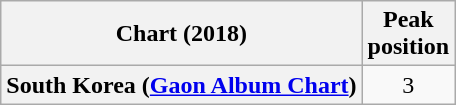<table class="wikitable plainrowheaders" style="text-align:center">
<tr>
<th scope="col">Chart (2018)</th>
<th scope="col">Peak<br>position</th>
</tr>
<tr>
<th scope="row">South Korea (<a href='#'>Gaon Album Chart</a>)</th>
<td>3</td>
</tr>
</table>
